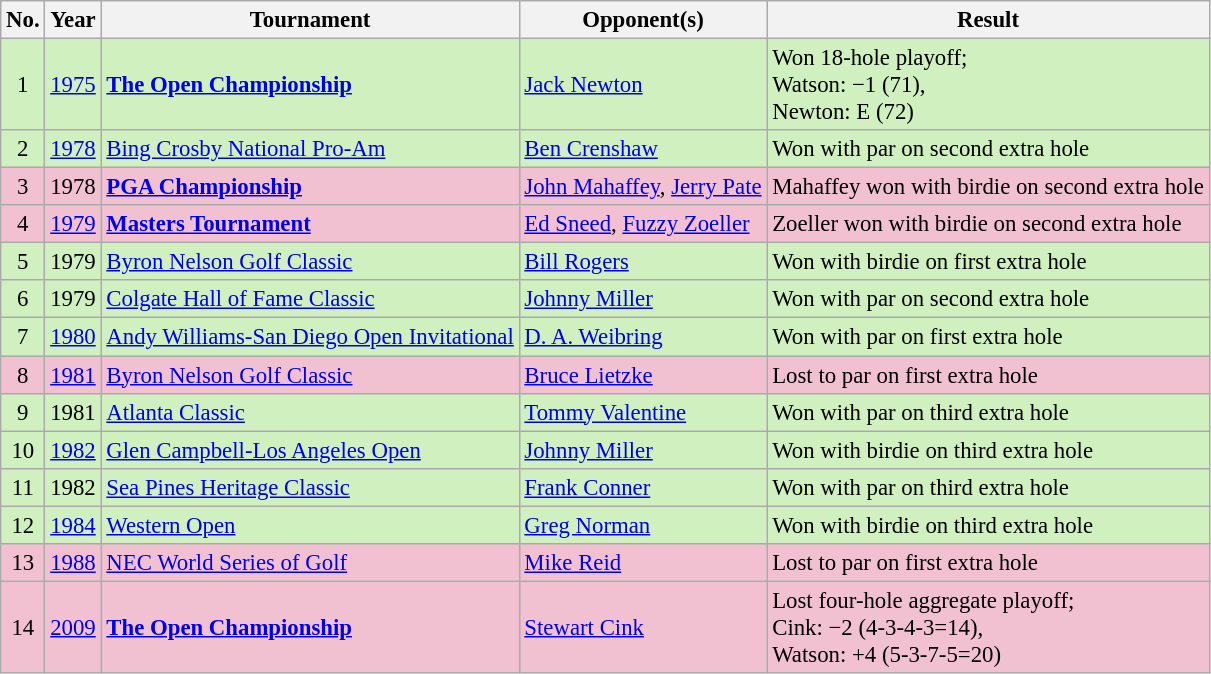<table class="wikitable" style="font-size:95%;">
<tr>
<th>No.</th>
<th>Year</th>
<th>Tournament</th>
<th>Opponent(s)</th>
<th>Result</th>
</tr>
<tr style="background:#D0f0c0;">
<td align=center>1</td>
<td><a href='#'>1975</a></td>
<td><strong><a href='#'>The Open Championship</a></strong></td>
<td> <a href='#'>Jack Newton</a></td>
<td>Won 18-hole playoff;<br>Watson: −1 (71),<br>Newton: E (72)</td>
</tr>
<tr style="background:#D0f0c0;">
<td align=center>2</td>
<td><a href='#'>1978</a></td>
<td><a href='#'>Bing Crosby National Pro-Am</a></td>
<td> <a href='#'>Ben Crenshaw</a></td>
<td>Won with par on second extra hole</td>
</tr>
<tr style="background:#F2C1D1;">
<td align=center>3</td>
<td>1978</td>
<td><strong><a href='#'>PGA Championship</a></strong></td>
<td> <a href='#'>John Mahaffey</a>,  <a href='#'>Jerry Pate</a></td>
<td>Mahaffey won with birdie on second extra hole</td>
</tr>
<tr style="background:#F2C1D1;">
<td align=center>4</td>
<td><a href='#'>1979</a></td>
<td><strong><a href='#'>Masters Tournament</a></strong></td>
<td> <a href='#'>Ed Sneed</a>,  <a href='#'>Fuzzy Zoeller</a></td>
<td>Zoeller won with birdie on second extra hole</td>
</tr>
<tr style="background:#D0f0c0;">
<td align=center>5</td>
<td>1979</td>
<td><a href='#'>Byron Nelson Golf Classic</a></td>
<td> <a href='#'>Bill Rogers</a></td>
<td>Won with birdie on first extra hole</td>
</tr>
<tr style="background:#D0f0c0;">
<td align=center>6</td>
<td>1979</td>
<td><a href='#'>Colgate Hall of Fame Classic</a></td>
<td> <a href='#'>Johnny Miller</a></td>
<td>Won with par on second extra hole</td>
</tr>
<tr style="background:#D0f0c0;">
<td align=center>7</td>
<td><a href='#'>1980</a></td>
<td><a href='#'>Andy Williams-San Diego Open Invitational</a></td>
<td> <a href='#'>D. A. Weibring</a></td>
<td>Won with par on first extra hole</td>
</tr>
<tr style="background:#F2C1D1;">
<td align=center>8</td>
<td><a href='#'>1981</a></td>
<td><a href='#'>Byron Nelson Golf Classic</a></td>
<td> <a href='#'>Bruce Lietzke</a></td>
<td>Lost to par on first extra hole</td>
</tr>
<tr style="background:#D0f0c0;">
<td align=center>9</td>
<td>1981</td>
<td><a href='#'>Atlanta Classic</a></td>
<td> <a href='#'>Tommy Valentine</a></td>
<td>Won with par on third extra hole</td>
</tr>
<tr style="background:#D0f0c0;">
<td align=center>10</td>
<td><a href='#'>1982</a></td>
<td><a href='#'>Glen Campbell-Los Angeles Open</a></td>
<td> <a href='#'>Johnny Miller</a></td>
<td>Won with birdie on third extra hole</td>
</tr>
<tr style="background:#D0f0c0;">
<td align=center>11</td>
<td>1982</td>
<td><a href='#'>Sea Pines Heritage Classic</a></td>
<td> <a href='#'>Frank Conner</a></td>
<td>Won with par on third extra hole</td>
</tr>
<tr style="background:#D0f0c0;">
<td align=center>12</td>
<td><a href='#'>1984</a></td>
<td><a href='#'>Western Open</a></td>
<td> <a href='#'>Greg Norman</a></td>
<td>Won with birdie on third extra hole</td>
</tr>
<tr style="background:#F2C1D1;">
<td align=center>13</td>
<td><a href='#'>1988</a></td>
<td><a href='#'>NEC World Series of Golf</a></td>
<td> <a href='#'>Mike Reid</a></td>
<td>Lost to par on first extra hole</td>
</tr>
<tr style="background:#F2C1D1;">
<td align=center>14</td>
<td><a href='#'>2009</a></td>
<td><strong><a href='#'>The Open Championship</a></strong></td>
<td> <a href='#'>Stewart Cink</a></td>
<td>Lost four-hole aggregate playoff;<br>Cink: −2 (4-3-4-3=14),<br>Watson: +4 (5-3-7-5=20)</td>
</tr>
</table>
